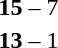<table style="text-align:center">
<tr>
<th width=200></th>
<th width=100></th>
<th width=200></th>
</tr>
<tr>
<td align=right><strong></strong></td>
<td><strong>15</strong> – 7</td>
<td align=left></td>
</tr>
<tr>
<td align=right><strong></strong></td>
<td><strong>13</strong> – 1</td>
<td align=left></td>
</tr>
</table>
